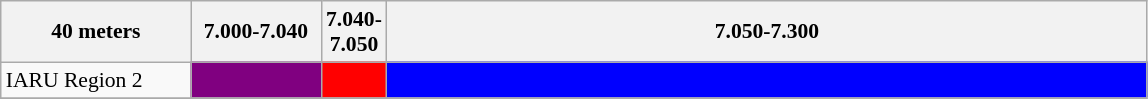<table class="wikitable" style="font-size:90%">
<tr>
<th width=120px>40 meters</th>
<th width= 80px>7.000-7.040</th>
<th width= 20px>7.040-7.050</th>
<th width= 500px>7.050-7.300</th>
</tr>
<tr>
<td>IARU Region 2</td>
<td style="background-color: purple"></td>
<td style="background-color: red"></td>
<td style="background-color: blue"></td>
</tr>
<tr>
</tr>
</table>
